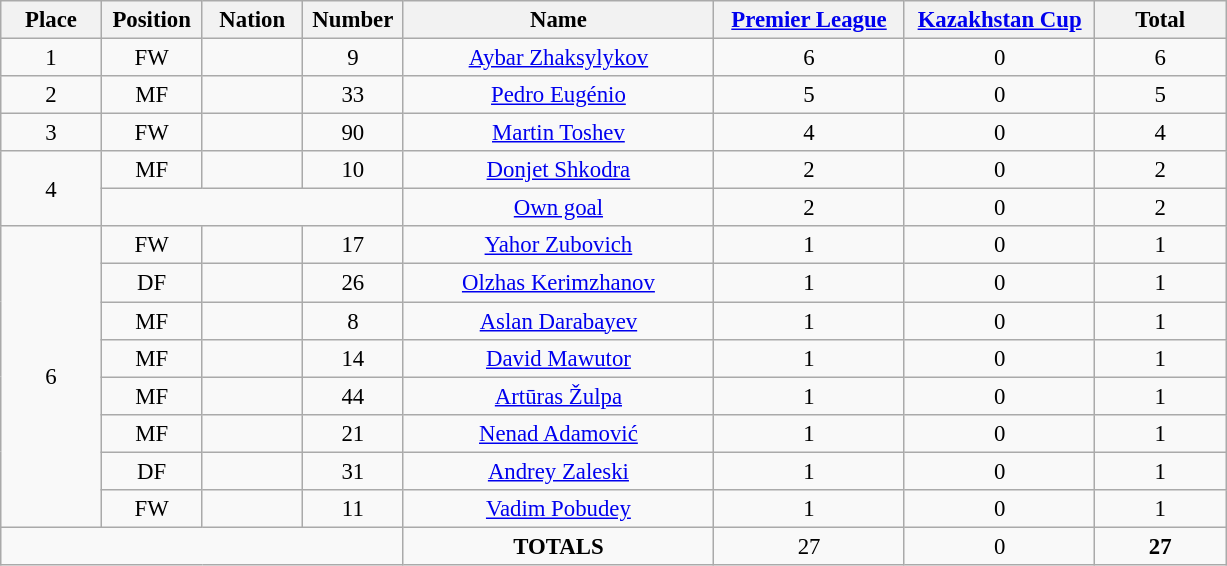<table class="wikitable" style="font-size: 95%; text-align: center;">
<tr>
<th width=60>Place</th>
<th width=60>Position</th>
<th width=60>Nation</th>
<th width=60>Number</th>
<th width=200>Name</th>
<th width=120><a href='#'>Premier League</a></th>
<th width=120><a href='#'>Kazakhstan Cup</a></th>
<th width=80>Total</th>
</tr>
<tr>
<td>1</td>
<td>FW</td>
<td></td>
<td>9</td>
<td><a href='#'>Aybar Zhaksylykov</a></td>
<td>6</td>
<td>0</td>
<td>6</td>
</tr>
<tr>
<td>2</td>
<td>MF</td>
<td></td>
<td>33</td>
<td><a href='#'>Pedro Eugénio</a></td>
<td>5</td>
<td>0</td>
<td>5</td>
</tr>
<tr>
<td>3</td>
<td>FW</td>
<td></td>
<td>90</td>
<td><a href='#'>Martin Toshev</a></td>
<td>4</td>
<td>0</td>
<td>4</td>
</tr>
<tr>
<td rowspan="2">4</td>
<td>MF</td>
<td></td>
<td>10</td>
<td><a href='#'>Donjet Shkodra</a></td>
<td>2</td>
<td>0</td>
<td>2</td>
</tr>
<tr>
<td colspan="3"></td>
<td><a href='#'>Own goal</a></td>
<td>2</td>
<td>0</td>
<td>2</td>
</tr>
<tr>
<td rowspan="8">6</td>
<td>FW</td>
<td></td>
<td>17</td>
<td><a href='#'>Yahor Zubovich</a></td>
<td>1</td>
<td>0</td>
<td>1</td>
</tr>
<tr>
<td>DF</td>
<td></td>
<td>26</td>
<td><a href='#'>Olzhas Kerimzhanov</a></td>
<td>1</td>
<td>0</td>
<td>1</td>
</tr>
<tr>
<td>MF</td>
<td></td>
<td>8</td>
<td><a href='#'>Aslan Darabayev</a></td>
<td>1</td>
<td>0</td>
<td>1</td>
</tr>
<tr>
<td>MF</td>
<td></td>
<td>14</td>
<td><a href='#'>David Mawutor</a></td>
<td>1</td>
<td>0</td>
<td>1</td>
</tr>
<tr>
<td>MF</td>
<td></td>
<td>44</td>
<td><a href='#'>Artūras Žulpa</a></td>
<td>1</td>
<td>0</td>
<td>1</td>
</tr>
<tr>
<td>MF</td>
<td></td>
<td>21</td>
<td><a href='#'>Nenad Adamović</a></td>
<td>1</td>
<td>0</td>
<td>1</td>
</tr>
<tr>
<td>DF</td>
<td></td>
<td>31</td>
<td><a href='#'>Andrey Zaleski</a></td>
<td>1</td>
<td>0</td>
<td>1</td>
</tr>
<tr>
<td>FW</td>
<td></td>
<td>11</td>
<td><a href='#'>Vadim Pobudey</a></td>
<td>1</td>
<td>0</td>
<td>1</td>
</tr>
<tr>
<td colspan="4"></td>
<td><strong>TOTALS</strong></td>
<td>27</td>
<td>0</td>
<td><strong>27</strong></td>
</tr>
</table>
